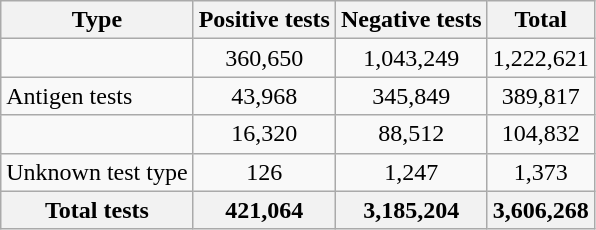<table class="wikitable" style="text-align:center">
<tr>
<th>Type</th>
<th>Positive tests</th>
<th>Negative tests</th>
<th>Total</th>
</tr>
<tr>
<td style="text-align:left"></td>
<td>360,650</td>
<td>1,043,249</td>
<td>1,222,621</td>
</tr>
<tr>
<td style="text-align:left">Antigen tests</td>
<td>43,968</td>
<td>345,849</td>
<td>389,817</td>
</tr>
<tr>
<td></td>
<td>16,320</td>
<td>88,512</td>
<td>104,832</td>
</tr>
<tr>
<td style="text-align:left">Unknown test type</td>
<td>126</td>
<td>1,247</td>
<td>1,373</td>
</tr>
<tr>
<th>Total tests</th>
<th>421,064</th>
<th>3,185,204</th>
<th>3,606,268</th>
</tr>
</table>
